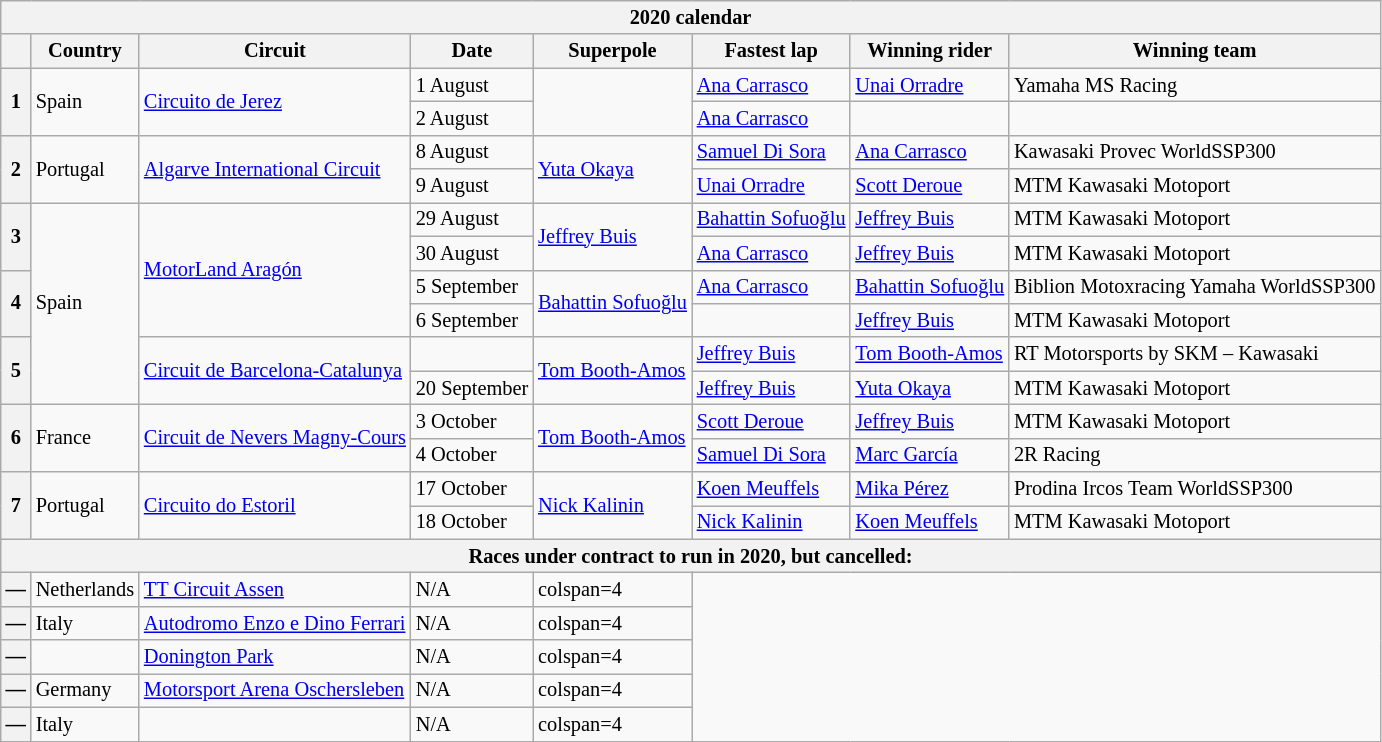<table class="wikitable" style="font-size: 85%">
<tr>
<th colspan=8>2020 calendar</th>
</tr>
<tr>
<th></th>
<th>Country</th>
<th>Circuit</th>
<th>Date</th>
<th>Superpole</th>
<th>Fastest lap</th>
<th>Winning rider</th>
<th>Winning team</th>
</tr>
<tr>
<th rowspan=2>1</th>
<td rowspan=2> Spain</td>
<td rowspan=2><a href='#'>Circuito de Jerez</a></td>
<td>1 August</td>
<td rowspan=2></td>
<td> <a href='#'>Ana Carrasco</a></td>
<td> <a href='#'>Unai Orradre</a></td>
<td>Yamaha MS Racing</td>
</tr>
<tr>
<td>2 August</td>
<td> <a href='#'>Ana Carrasco</a></td>
<td></td>
<td></td>
</tr>
<tr>
<th rowspan=2>2</th>
<td rowspan=2> Portugal</td>
<td rowspan=2><a href='#'>Algarve International Circuit</a></td>
<td>8 August</td>
<td rowspan=2> <a href='#'>Yuta Okaya</a></td>
<td> <a href='#'>Samuel Di Sora</a></td>
<td> <a href='#'>Ana Carrasco</a></td>
<td>Kawasaki Provec WorldSSP300</td>
</tr>
<tr>
<td>9 August</td>
<td> <a href='#'>Unai Orradre</a></td>
<td> <a href='#'>Scott Deroue</a></td>
<td>MTM Kawasaki Motoport</td>
</tr>
<tr>
<th rowspan=2>3</th>
<td rowspan=6> Spain</td>
<td rowspan=4><a href='#'>MotorLand Aragón</a></td>
<td>29 August</td>
<td rowspan=2> <a href='#'>Jeffrey Buis</a></td>
<td> <a href='#'>Bahattin Sofuoğlu</a></td>
<td> <a href='#'>Jeffrey Buis</a></td>
<td>MTM Kawasaki Motoport</td>
</tr>
<tr>
<td>30 August</td>
<td> <a href='#'>Ana Carrasco</a></td>
<td> <a href='#'>Jeffrey Buis</a></td>
<td>MTM Kawasaki Motoport</td>
</tr>
<tr>
<th rowspan=2>4</th>
<td>5 September</td>
<td rowspan=2> <a href='#'>Bahattin Sofuoğlu</a></td>
<td> <a href='#'>Ana Carrasco</a></td>
<td> <a href='#'>Bahattin Sofuoğlu</a></td>
<td>Biblion Motoxracing Yamaha WorldSSP300</td>
</tr>
<tr>
<td>6 September</td>
<td></td>
<td> <a href='#'>Jeffrey Buis</a></td>
<td>MTM Kawasaki Motoport</td>
</tr>
<tr>
<th rowspan=2>5</th>
<td rowspan=2><a href='#'>Circuit de Barcelona-Catalunya</a></td>
<td></td>
<td rowspan=2> <a href='#'>Tom Booth-Amos</a></td>
<td> <a href='#'>Jeffrey Buis</a></td>
<td> <a href='#'>Tom Booth-Amos</a></td>
<td>RT Motorsports by SKM – Kawasaki</td>
</tr>
<tr>
<td>20 September</td>
<td> <a href='#'>Jeffrey Buis</a></td>
<td> <a href='#'>Yuta Okaya</a></td>
<td>MTM Kawasaki Motoport</td>
</tr>
<tr>
<th rowspan=2>6</th>
<td rowspan=2> France</td>
<td rowspan=2><a href='#'>Circuit de Nevers Magny-Cours</a></td>
<td>3 October</td>
<td rowspan=2> <a href='#'>Tom Booth-Amos</a></td>
<td> <a href='#'>Scott Deroue</a></td>
<td> <a href='#'>Jeffrey Buis</a></td>
<td>MTM Kawasaki Motoport</td>
</tr>
<tr>
<td>4 October</td>
<td> <a href='#'>Samuel Di Sora</a></td>
<td> <a href='#'>Marc García</a></td>
<td>2R Racing</td>
</tr>
<tr>
<th rowspan=2>7</th>
<td rowspan=2> Portugal</td>
<td rowspan=2><a href='#'>Circuito do Estoril</a></td>
<td>17 October</td>
<td rowspan=2> <a href='#'>Nick Kalinin</a></td>
<td> <a href='#'>Koen Meuffels</a></td>
<td> <a href='#'>Mika Pérez</a></td>
<td>Prodina Ircos Team WorldSSP300</td>
</tr>
<tr>
<td>18 October</td>
<td> <a href='#'>Nick Kalinin</a></td>
<td> <a href='#'>Koen Meuffels</a></td>
<td>MTM Kawasaki Motoport</td>
</tr>
<tr>
<th colspan=9>Races under contract to run in 2020, but cancelled:</th>
</tr>
<tr>
<th>—</th>
<td> Netherlands</td>
<td><a href='#'>TT Circuit Assen</a></td>
<td>N/A</td>
<td>colspan=4 </td>
</tr>
<tr>
<th>—</th>
<td> Italy</td>
<td><a href='#'>Autodromo Enzo e Dino Ferrari</a></td>
<td>N/A</td>
<td>colspan=4 </td>
</tr>
<tr>
<th>—</th>
<td></td>
<td><a href='#'>Donington Park</a></td>
<td>N/A</td>
<td>colspan=4 </td>
</tr>
<tr>
<th>—</th>
<td> Germany</td>
<td><a href='#'>Motorsport Arena Oschersleben</a></td>
<td>N/A</td>
<td>colspan=4 </td>
</tr>
<tr>
<th>—</th>
<td> Italy</td>
<td></td>
<td>N/A</td>
<td>colspan=4 </td>
</tr>
</table>
